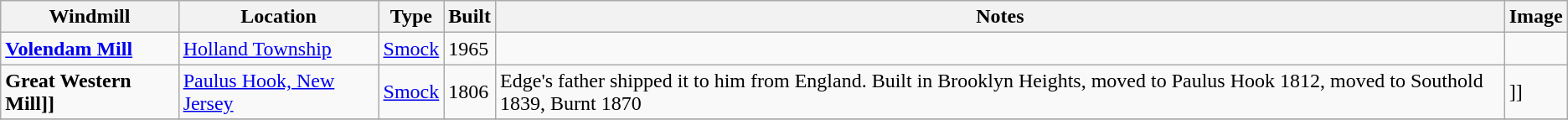<table class="wikitable">
<tr>
<th>Windmill</th>
<th>Location</th>
<th>Type</th>
<th>Built</th>
<th>Notes</th>
<th>Image</th>
</tr>
<tr>
<td><strong><a href='#'>Volendam Mill</a></strong></td>
<td><a href='#'>Holland Township</a><br></td>
<td><a href='#'>Smock</a></td>
<td>1965</td>
<td></td>
<td></td>
</tr>
<tr>
<td><strong>Great Western Mill]]</strong></td>
<td><a href='#'>Paulus Hook, New Jersey</a><br></td>
<td><a href='#'>Smock</a></td>
<td>1806</td>
<td>Edge's father shipped it to him from England. Built in Brooklyn Heights, moved to Paulus Hook 1812, moved to Southold 1839, Burnt 1870</td>
<td>]]</td>
</tr>
<tr>
</tr>
</table>
